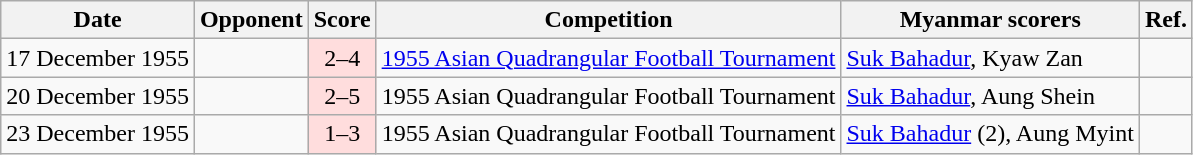<table class="wikitable sortable">
<tr>
<th>Date</th>
<th>Opponent</th>
<th>Score</th>
<th>Competition</th>
<th class="unsortable">Myanmar scorers</th>
<th class="unsortable">Ref.</th>
</tr>
<tr>
<td>17 December 1955</td>
<td></td>
<td align="center" bgcolor="#ffdddd">2–4</td>
<td><a href='#'>1955 Asian Quadrangular Football Tournament</a></td>
<td><a href='#'>Suk Bahadur</a>, Kyaw Zan</td>
<td></td>
</tr>
<tr>
<td>20 December 1955</td>
<td></td>
<td align="center" bgcolor="#ffdddd">2–5</td>
<td>1955 Asian Quadrangular Football Tournament</td>
<td><a href='#'>Suk Bahadur</a>, Aung Shein</td>
<td></td>
</tr>
<tr>
<td>23 December 1955</td>
<td></td>
<td align="center" bgcolor="#ffdddd">1–3</td>
<td>1955 Asian Quadrangular Football Tournament</td>
<td><a href='#'>Suk Bahadur</a> (2), Aung Myint</td>
<td></td>
</tr>
</table>
